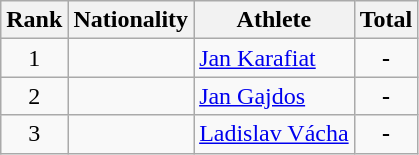<table class="wikitable">
<tr>
<th>Rank</th>
<th>Nationality</th>
<th>Athlete</th>
<th>Total</th>
</tr>
<tr>
<td style="text-align:center">1</td>
<td></td>
<td><a href='#'>Jan Karafiat</a></td>
<td style="text-align:center"><strong>-</strong></td>
</tr>
<tr>
<td style="text-align:center">2</td>
<td></td>
<td><a href='#'>Jan Gajdos</a></td>
<td style="text-align:center"><strong>-</strong></td>
</tr>
<tr>
<td style="text-align:center">3</td>
<td></td>
<td><a href='#'>Ladislav Vácha</a></td>
<td style="text-align:center"><strong>-</strong></td>
</tr>
</table>
